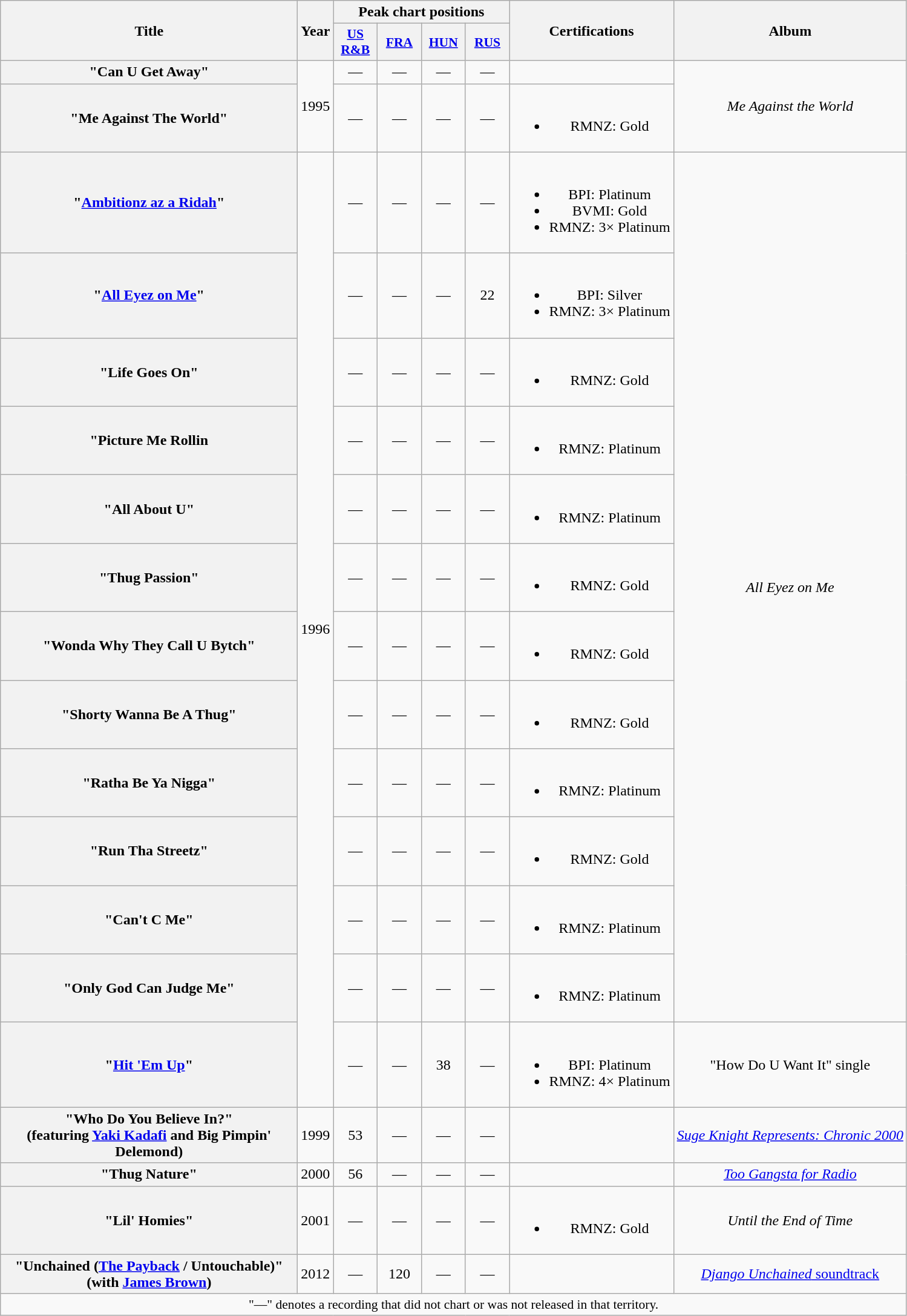<table class="wikitable plainrowheaders" style="text-align:center;">
<tr>
<th scope="col" rowspan="2" style="width:20em;">Title</th>
<th scope="col" rowspan="2">Year</th>
<th scope="col" colspan="4">Peak chart positions</th>
<th scope="col" rowspan="2">Certifications</th>
<th scope="col" rowspan="2">Album</th>
</tr>
<tr>
<th scope="col" style="width:2.9em;font-size:90%;"><a href='#'>US<br>R&B</a><br></th>
<th scope="col" style="width:2.9em;font-size:90%;"><a href='#'>FRA</a><br></th>
<th scope="col" style="width:2.9em;font-size:90%;"><a href='#'>HUN</a><br></th>
<th scope="col" style="width:2.9em;font-size:90%;"><a href='#'>RUS</a><br></th>
</tr>
<tr>
<th scope="row">"Can U Get Away"</th>
<td rowspan=2>1995</td>
<td>—</td>
<td>—</td>
<td>—</td>
<td>—</td>
<td></td>
<td rowspan=2><em>Me Against the World</em></td>
</tr>
<tr>
<th scope="row">"Me Against The World"<br></th>
<td>—</td>
<td>—</td>
<td>—</td>
<td>—</td>
<td><br><ul><li>RMNZ: Gold</li></ul></td>
</tr>
<tr>
<th scope="row">"<a href='#'>Ambitionz az a Ridah</a>"</th>
<td rowspan="13">1996</td>
<td>—</td>
<td>—</td>
<td>—</td>
<td>—</td>
<td><br><ul><li>BPI: Platinum</li><li>BVMI: Gold</li><li>RMNZ: 3× Platinum</li></ul></td>
<td rowspan=12><em>All Eyez on Me</em></td>
</tr>
<tr>
<th scope="row">"<a href='#'>All Eyez on Me</a>"<br></th>
<td>—</td>
<td>—</td>
<td>—</td>
<td>22</td>
<td><br><ul><li>BPI: Silver</li><li>RMNZ: 3× Platinum</li></ul></td>
</tr>
<tr>
<th scope="row">"Life Goes On"</th>
<td>—</td>
<td>—</td>
<td>—</td>
<td>—</td>
<td><br><ul><li>RMNZ: Gold</li></ul></td>
</tr>
<tr>
<th scope="row">"Picture Me Rollin<br></th>
<td>—</td>
<td>—</td>
<td>—</td>
<td>—</td>
<td><br><ul><li>RMNZ: Platinum</li></ul></td>
</tr>
<tr>
<th scope="row">"All About U"<br></th>
<td>—</td>
<td>—</td>
<td>—</td>
<td>—</td>
<td><br><ul><li>RMNZ: Platinum</li></ul></td>
</tr>
<tr>
<th scope="row">"Thug Passion"<br></th>
<td>—</td>
<td>—</td>
<td>—</td>
<td>—</td>
<td><br><ul><li>RMNZ: Gold</li></ul></td>
</tr>
<tr>
<th scope="row">"Wonda Why They Call U Bytch"</th>
<td>—</td>
<td>—</td>
<td>—</td>
<td>—</td>
<td><br><ul><li>RMNZ: Gold</li></ul></td>
</tr>
<tr>
<th scope="row">"Shorty Wanna Be A Thug"</th>
<td>—</td>
<td>—</td>
<td>—</td>
<td>—</td>
<td><br><ul><li>RMNZ: Gold</li></ul></td>
</tr>
<tr>
<th scope="row">"Ratha Be Ya Nigga"<br></th>
<td>—</td>
<td>—</td>
<td>—</td>
<td>—</td>
<td><br><ul><li>RMNZ: Platinum</li></ul></td>
</tr>
<tr>
<th scope="row">"Run Tha Streetz"<br></th>
<td>—</td>
<td>—</td>
<td>—</td>
<td>—</td>
<td><br><ul><li>RMNZ: Gold</li></ul></td>
</tr>
<tr>
<th scope="row">"Can't C Me"<br></th>
<td>—</td>
<td>—</td>
<td>—</td>
<td>—</td>
<td><br><ul><li>RMNZ: Platinum</li></ul></td>
</tr>
<tr>
<th scope="row">"Only God Can Judge Me"<br></th>
<td>—</td>
<td>—</td>
<td>—</td>
<td>—</td>
<td><br><ul><li>RMNZ: Platinum</li></ul></td>
</tr>
<tr>
<th scope="row">"<a href='#'>Hit 'Em Up</a>"</th>
<td>—</td>
<td>—</td>
<td>38</td>
<td>—</td>
<td><br><ul><li>BPI: Platinum</li><li>RMNZ: 4× Platinum</li></ul></td>
<td>"How Do U Want It" single</td>
</tr>
<tr>
<th scope="row">"Who Do You Believe In?"<br><span>(featuring <a href='#'>Yaki Kadafi</a> and Big Pimpin' Delemond)</span></th>
<td>1999</td>
<td>53</td>
<td>—</td>
<td>—</td>
<td>—</td>
<td></td>
<td><em><a href='#'>Suge Knight Represents: Chronic 2000</a></em></td>
</tr>
<tr>
<th scope="row">"Thug Nature"</th>
<td>2000</td>
<td>56</td>
<td>—</td>
<td>—</td>
<td>—</td>
<td></td>
<td><em><a href='#'>Too Gangsta for Radio</a></em></td>
</tr>
<tr>
<th scope="row">"Lil' Homies"</th>
<td>2001</td>
<td>—</td>
<td>—</td>
<td>—</td>
<td>—</td>
<td><br><ul><li>RMNZ: Gold</li></ul></td>
<td><em>Until the End of Time</em></td>
</tr>
<tr>
<th scope="row">"Unchained (<a href='#'>The Payback</a> / Untouchable)"<br><span>(with <a href='#'>James Brown</a>)</span></th>
<td>2012</td>
<td>—</td>
<td>120</td>
<td>—</td>
<td>—</td>
<td></td>
<td><a href='#'><em>Django Unchained</em> soundtrack</a></td>
</tr>
<tr>
<td colspan="15" style="font-size:90%">"—" denotes a recording that did not chart or was not released in that territory.</td>
</tr>
</table>
